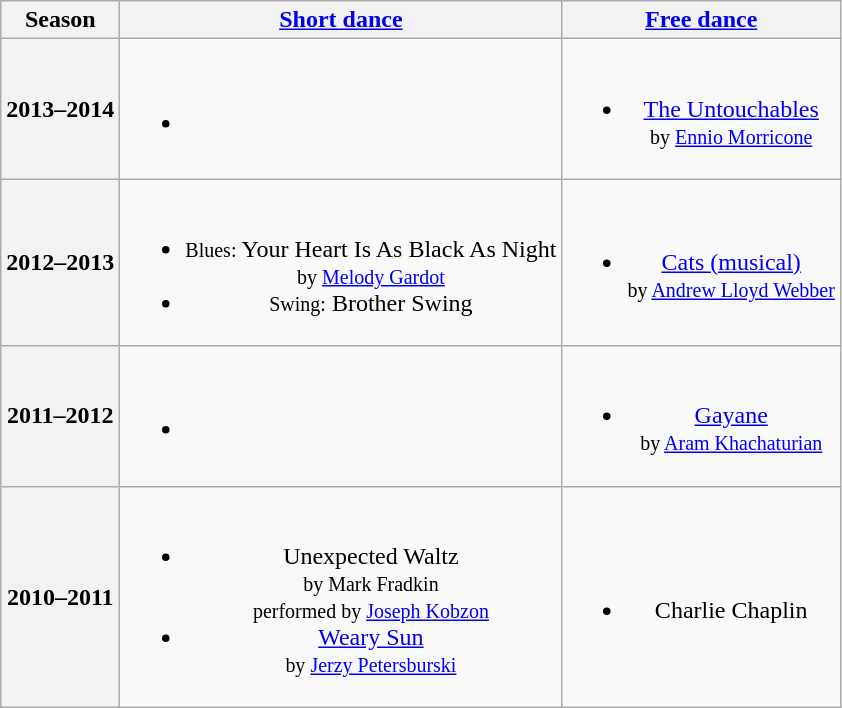<table class="wikitable" style="text-align:center">
<tr>
<th>Season</th>
<th><a href='#'>Short dance</a></th>
<th><a href='#'>Free dance</a></th>
</tr>
<tr>
<th>2013–2014</th>
<td><br><ul><li></li></ul></td>
<td><br><ul><li><a href='#'>The Untouchables</a> <br><small> by <a href='#'>Ennio Morricone</a> </small></li></ul></td>
</tr>
<tr>
<th>2012–2013 <br> </th>
<td><br><ul><li><small>Blues:</small> Your Heart Is As Black As Night <br><small> by <a href='#'>Melody Gardot</a> </small></li><li><small>Swing:</small> Brother Swing</li></ul></td>
<td><br><ul><li><a href='#'>Cats (musical)</a> <br><small> by <a href='#'>Andrew Lloyd Webber</a> </small></li></ul></td>
</tr>
<tr>
<th>2011–2012 <br> </th>
<td><br><ul><li></li></ul></td>
<td><br><ul><li><a href='#'>Gayane</a> <br><small> by <a href='#'>Aram Khachaturian</a> </small></li></ul></td>
</tr>
<tr>
<th>2010–2011</th>
<td><br><ul><li>Unexpected Waltz <br><small> by Mark Fradkin <br> performed by <a href='#'>Joseph Kobzon</a> </small></li><li><a href='#'>Weary Sun</a> <br><small> by <a href='#'>Jerzy Petersburski</a> </small></li></ul></td>
<td><br><ul><li>Charlie Chaplin</li></ul></td>
</tr>
</table>
